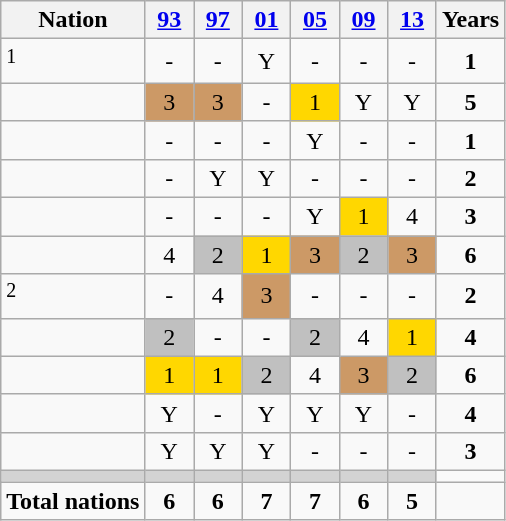<table class="wikitable" style="text-align:center">
<tr>
<th>Nation</th>
<th width=25><a href='#'>93</a></th>
<th width=25><a href='#'>97</a></th>
<th width=25><a href='#'>01</a></th>
<th width=25><a href='#'>05</a></th>
<th width=25><a href='#'>09</a></th>
<th width=25><a href='#'>13</a></th>
<th>Years</th>
</tr>
<tr>
<td align=left><sup>1</sup></td>
<td>-</td>
<td>-</td>
<td>Y</td>
<td>-</td>
<td>-</td>
<td>-</td>
<td><strong>1</strong></td>
</tr>
<tr>
<td align=left></td>
<td bgcolor=cc9966>3</td>
<td bgcolor=cc9966>3</td>
<td>-</td>
<td bgcolor=gold>1</td>
<td>Y</td>
<td>Y</td>
<td><strong>5</strong></td>
</tr>
<tr>
<td align=left></td>
<td>-</td>
<td>-</td>
<td>-</td>
<td>Y</td>
<td>-</td>
<td>-</td>
<td><strong>1</strong></td>
</tr>
<tr>
<td align=left></td>
<td>-</td>
<td>Y</td>
<td>Y</td>
<td>-</td>
<td>-</td>
<td>-</td>
<td><strong>2</strong></td>
</tr>
<tr>
<td align=left></td>
<td>-</td>
<td>-</td>
<td>-</td>
<td>Y</td>
<td bgcolor=gold>1</td>
<td>4</td>
<td><strong>3</strong></td>
</tr>
<tr>
<td align=left></td>
<td>4</td>
<td bgcolor=silver>2</td>
<td bgcolor=gold>1</td>
<td bgcolor=cc9966>3</td>
<td bgcolor=silver>2</td>
<td bgcolor=cc9966>3</td>
<td><strong>6</strong></td>
</tr>
<tr>
<td align=left><sup>2</sup></td>
<td>-</td>
<td>4</td>
<td bgcolor=cc9966>3</td>
<td>-</td>
<td>-</td>
<td>-</td>
<td><strong>2</strong></td>
</tr>
<tr>
<td align=left></td>
<td bgcolor=silver>2</td>
<td>-</td>
<td>-</td>
<td bgcolor=silver>2</td>
<td>4</td>
<td bgcolor=gold>1</td>
<td><strong>4</strong></td>
</tr>
<tr>
<td align=left></td>
<td bgcolor=gold>1</td>
<td bgcolor=gold>1</td>
<td bgcolor=silver>2</td>
<td>4</td>
<td bgcolor=cc9966>3</td>
<td bgcolor=silver>2</td>
<td><strong>6</strong></td>
</tr>
<tr>
<td align=left></td>
<td>Y</td>
<td>-</td>
<td>Y</td>
<td>Y</td>
<td>Y</td>
<td>-</td>
<td><strong>4</strong></td>
</tr>
<tr>
<td align=left></td>
<td>Y</td>
<td>Y</td>
<td>Y</td>
<td>-</td>
<td>-</td>
<td>-</td>
<td><strong>3</strong></td>
</tr>
<tr bgcolor=lightgray>
<td></td>
<td></td>
<td></td>
<td></td>
<td></td>
<td></td>
<td></td>
</tr>
<tr>
<td align=left><strong>Total nations</strong></td>
<td><strong>6</strong></td>
<td><strong>6</strong></td>
<td><strong>7</strong></td>
<td><strong>7</strong></td>
<td><strong>6</strong></td>
<td><strong>5</strong></td>
<td></td>
</tr>
</table>
